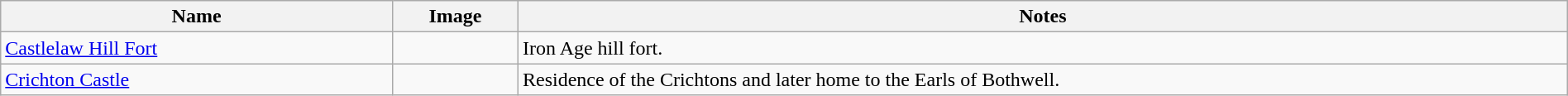<table class="wikitable" width="100%">
<tr>
<th width="25%">Name<br></th>
<th width="94px">Image</th>
<th>Notes</th>
</tr>
<tr>
<td><a href='#'>Castlelaw Hill Fort</a></td>
<td></td>
<td>Iron Age hill fort.</td>
</tr>
<tr>
<td><a href='#'>Crichton Castle</a></td>
<td></td>
<td>Residence of the Crichtons and later home to the Earls of Bothwell.</td>
</tr>
</table>
